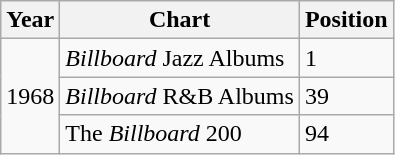<table class="wikitable">
<tr>
<th>Year</th>
<th>Chart</th>
<th>Position</th>
</tr>
<tr>
<td rowspan=3>1968</td>
<td><em>Billboard</em> Jazz Albums</td>
<td>1</td>
</tr>
<tr>
<td><em>Billboard</em> R&B Albums</td>
<td>39</td>
</tr>
<tr>
<td>The <em>Billboard</em> 200</td>
<td>94</td>
</tr>
</table>
